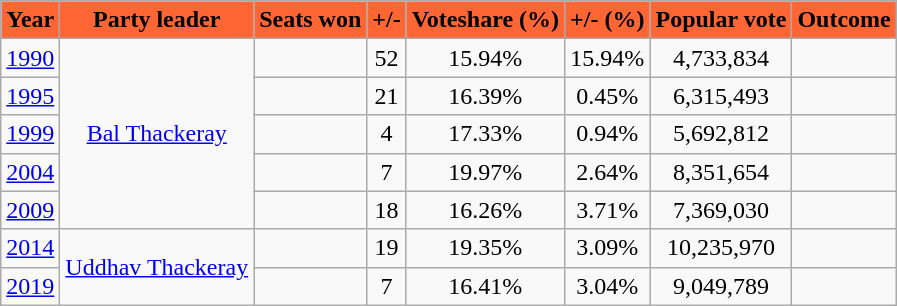<table class="wikitable sortable">
<tr>
<th style="background:#FF6634; color:black;">Year</th>
<th style="background:#FF6634; color:black;">Party leader</th>
<th style="background:#FF6634; color:black;">Seats won</th>
<th style="background:#FF6634; color:black;">+/-</th>
<th style="background:#FF6634; color:black;">Voteshare (%)</th>
<th style="background:#FF6634; color:black;">+/- (%)</th>
<th style="background:#FF6634; color:black;">Popular vote</th>
<th style="background:#FF6634; color:black;">Outcome</th>
</tr>
<tr style="text-align:center;">
<td><a href='#'>1990</a></td>
<td rowspan=5><a href='#'>Bal Thackeray</a></td>
<td></td>
<td> 52</td>
<td>15.94%</td>
<td> 15.94%</td>
<td>4,733,834</td>
<td></td>
</tr>
<tr style="text-align:center;">
<td><a href='#'>1995</a></td>
<td></td>
<td> 21</td>
<td>16.39%</td>
<td> 0.45%</td>
<td>6,315,493</td>
<td></td>
</tr>
<tr style="text-align:center;">
<td><a href='#'>1999</a></td>
<td></td>
<td> 4</td>
<td>17.33%</td>
<td> 0.94%</td>
<td>5,692,812</td>
<td></td>
</tr>
<tr style="text-align:center;">
<td><a href='#'>2004</a></td>
<td></td>
<td> 7</td>
<td>19.97%</td>
<td> 2.64%</td>
<td>8,351,654</td>
<td></td>
</tr>
<tr style="text-align:center;">
<td><a href='#'>2009</a></td>
<td></td>
<td> 18</td>
<td>16.26%</td>
<td> 3.71%</td>
<td>7,369,030</td>
<td></td>
</tr>
<tr style="text-align:center;">
<td><a href='#'>2014</a></td>
<td rowspan=2><a href='#'>Uddhav Thackeray</a></td>
<td></td>
<td> 19</td>
<td>19.35%</td>
<td> 3.09%</td>
<td>10,235,970</td>
<td></td>
</tr>
<tr style="text-align:center;">
<td><a href='#'>2019</a></td>
<td></td>
<td> 7</td>
<td>16.41%</td>
<td> 3.04%</td>
<td>9,049,789</td>
<td></td>
</tr>
</table>
